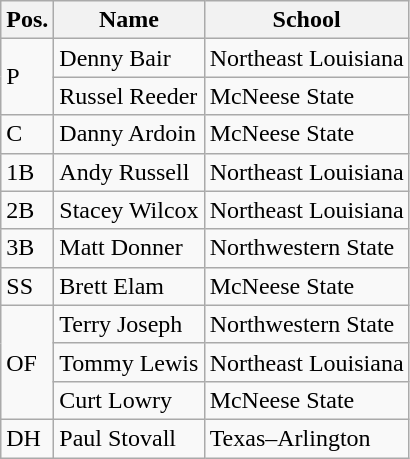<table class=wikitable>
<tr>
<th>Pos.</th>
<th>Name</th>
<th>School</th>
</tr>
<tr>
<td rowspan=2>P</td>
<td>Denny Bair</td>
<td>Northeast Louisiana</td>
</tr>
<tr>
<td>Russel Reeder</td>
<td>McNeese State</td>
</tr>
<tr>
<td>C</td>
<td>Danny Ardoin</td>
<td>McNeese State</td>
</tr>
<tr>
<td>1B</td>
<td>Andy Russell</td>
<td>Northeast Louisiana</td>
</tr>
<tr>
<td>2B</td>
<td>Stacey Wilcox</td>
<td>Northeast Louisiana</td>
</tr>
<tr>
<td>3B</td>
<td>Matt Donner</td>
<td>Northwestern State</td>
</tr>
<tr>
<td>SS</td>
<td>Brett Elam</td>
<td>McNeese State</td>
</tr>
<tr>
<td rowspan=3>OF</td>
<td>Terry Joseph</td>
<td>Northwestern State</td>
</tr>
<tr>
<td>Tommy Lewis</td>
<td>Northeast Louisiana</td>
</tr>
<tr>
<td>Curt Lowry</td>
<td>McNeese State</td>
</tr>
<tr>
<td>DH</td>
<td>Paul Stovall</td>
<td>Texas–Arlington</td>
</tr>
</table>
